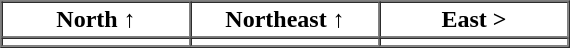<table border="1" cellpadding="2" cellspacing="0">
<tr>
<th>North ↑</th>
<th>Northeast ↑</th>
<th>East ></th>
</tr>
<tr>
<td align="center" width="120pt"></td>
<td align="center" width="120pt"></td>
<td align="center" width="120pt"></td>
</tr>
<tr>
</tr>
</table>
